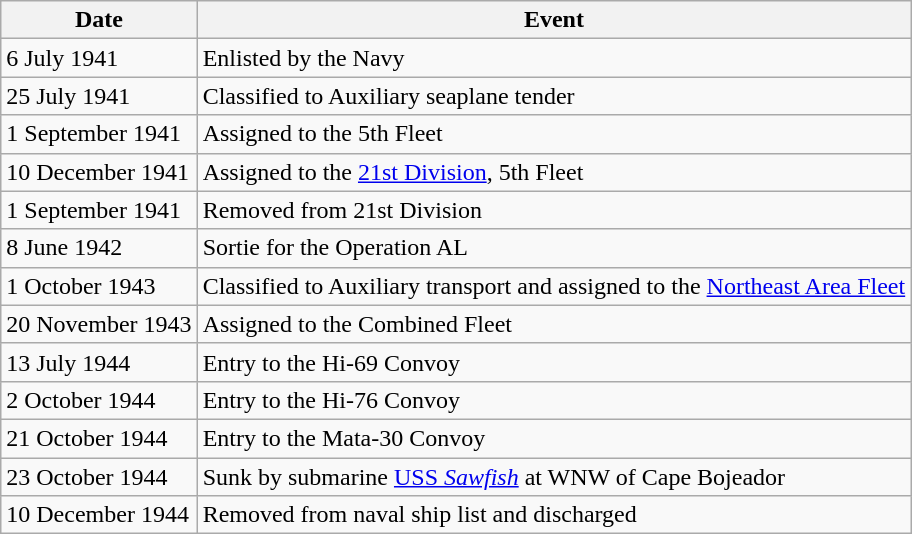<table class="wikitable plainrowheaders">
<tr>
<th scope="col">Date</th>
<th scope="col">Event</th>
</tr>
<tr>
<td>6 July 1941</td>
<td>Enlisted by the Navy</td>
</tr>
<tr>
<td>25 July 1941</td>
<td>Classified to Auxiliary seaplane tender</td>
</tr>
<tr>
<td>1 September 1941</td>
<td>Assigned to the 5th Fleet</td>
</tr>
<tr>
<td>10 December 1941</td>
<td>Assigned to the <a href='#'>21st Division</a>, 5th Fleet</td>
</tr>
<tr>
<td>1 September 1941</td>
<td>Removed from 21st Division</td>
</tr>
<tr>
<td>8 June 1942</td>
<td>Sortie for the Operation AL</td>
</tr>
<tr>
<td>1 October 1943</td>
<td>Classified to Auxiliary transport and assigned to the <a href='#'>Northeast Area Fleet</a></td>
</tr>
<tr>
<td>20 November 1943</td>
<td>Assigned to the Combined Fleet</td>
</tr>
<tr>
<td>13 July 1944</td>
<td>Entry to the Hi-69 Convoy</td>
</tr>
<tr>
<td>2 October 1944</td>
<td>Entry to the Hi-76 Convoy</td>
</tr>
<tr>
<td>21 October 1944</td>
<td>Entry to the Mata-30 Convoy</td>
</tr>
<tr>
<td>23 October 1944</td>
<td>Sunk by submarine <a href='#'>USS <em>Sawfish</em></a> at WNW of Cape Bojeador </td>
</tr>
<tr>
<td>10 December 1944</td>
<td>Removed from naval ship list and discharged</td>
</tr>
</table>
